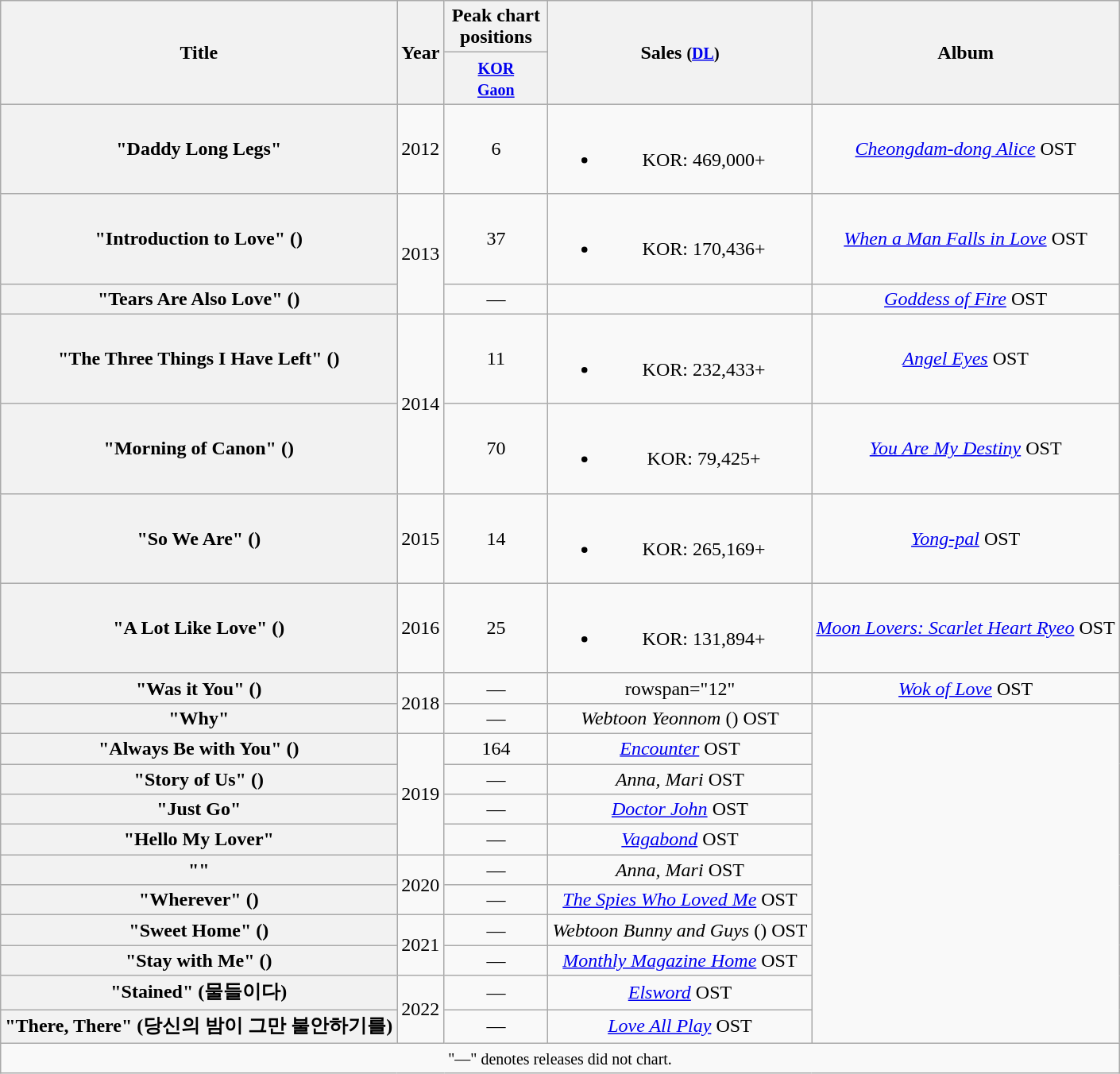<table class="wikitable plainrowheaders" style="text-align:center;">
<tr>
<th scope="col" rowspan="2">Title</th>
<th scope="col" rowspan="2">Year</th>
<th scope="col" style="width:5em;">Peak chart positions</th>
<th scope="col" rowspan="2">Sales <small>(<a href='#'>DL</a>)</small></th>
<th scope="col" rowspan="2">Album</th>
</tr>
<tr>
<th><small><a href='#'>KOR<br>Gaon</a><br></small></th>
</tr>
<tr>
<th scope="row">"Daddy Long Legs"</th>
<td>2012</td>
<td>6</td>
<td><br><ul><li>KOR: 469,000+</li></ul></td>
<td><em><a href='#'>Cheongdam-dong Alice</a></em> OST</td>
</tr>
<tr>
<th scope="row">"Introduction to Love" ()</th>
<td rowspan="2">2013</td>
<td>37</td>
<td><br><ul><li>KOR: 170,436+</li></ul></td>
<td><em><a href='#'>When a Man Falls in Love</a></em> OST</td>
</tr>
<tr>
<th scope="row">"Tears Are Also Love" ()</th>
<td>—</td>
<td></td>
<td><em><a href='#'>Goddess of Fire</a></em> OST</td>
</tr>
<tr>
<th scope="row">"The Three Things I Have Left" ()</th>
<td rowspan="2">2014</td>
<td>11</td>
<td><br><ul><li>KOR: 232,433+</li></ul></td>
<td><em><a href='#'>Angel Eyes</a></em> OST</td>
</tr>
<tr>
<th scope="row">"Morning of Canon" ()</th>
<td>70</td>
<td><br><ul><li>KOR: 79,425+</li></ul></td>
<td><em><a href='#'>You Are My Destiny</a></em> OST</td>
</tr>
<tr>
<th scope="row">"So We Are" ()</th>
<td>2015</td>
<td>14</td>
<td><br><ul><li>KOR: 265,169+</li></ul></td>
<td><em><a href='#'>Yong-pal</a></em> OST</td>
</tr>
<tr>
<th scope="row">"A Lot Like Love" ()</th>
<td>2016</td>
<td>25</td>
<td><br><ul><li>KOR: 131,894+</li></ul></td>
<td><em><a href='#'>Moon Lovers: Scarlet Heart Ryeo</a></em> OST</td>
</tr>
<tr>
<th scope="row">"Was it You" ()</th>
<td rowspan="2">2018</td>
<td>—</td>
<td>rowspan="12" </td>
<td><em><a href='#'>Wok of Love</a></em> OST</td>
</tr>
<tr>
<th scope="row">"Why"</th>
<td>—</td>
<td><em>Webtoon Yeonnom</em> () OST</td>
</tr>
<tr>
<th scope="row">"Always Be with You" ()</th>
<td rowspan="4">2019</td>
<td>164</td>
<td><em><a href='#'>Encounter</a></em> OST</td>
</tr>
<tr>
<th scope="row">"Story of Us" ()</th>
<td>—</td>
<td><em>Anna, Mari</em> OST</td>
</tr>
<tr>
<th scope="row">"Just Go"</th>
<td>—</td>
<td><em><a href='#'>Doctor John</a></em> OST</td>
</tr>
<tr>
<th scope="row">"Hello My Lover"</th>
<td>—</td>
<td><em><a href='#'>Vagabond</a></em> OST</td>
</tr>
<tr>
<th scope="row">""</th>
<td rowspan="2">2020</td>
<td>—</td>
<td><em>Anna, Mari</em> OST</td>
</tr>
<tr>
<th scope="row">"Wherever" ()</th>
<td>—</td>
<td><em><a href='#'>The Spies Who Loved Me</a></em> OST</td>
</tr>
<tr>
<th scope="row">"Sweet Home" ()</th>
<td rowspan="2">2021</td>
<td>—</td>
<td><em>Webtoon Bunny and Guys</em> () OST</td>
</tr>
<tr>
<th scope="row">"Stay with Me" ()</th>
<td>—</td>
<td><em><a href='#'>Monthly Magazine Home</a></em> OST</td>
</tr>
<tr>
<th scope="row">"Stained" (물들이다)</th>
<td rowspan="2">2022</td>
<td>—</td>
<td><em><a href='#'>Elsword</a></em> OST</td>
</tr>
<tr>
<th scope="row">"There, There" (당신의 밤이 그만 불안하기를)</th>
<td>—</td>
<td><em><a href='#'>Love All Play</a></em> OST</td>
</tr>
<tr>
<td colspan="6"><small>"—" denotes releases did not chart.</small></td>
</tr>
</table>
